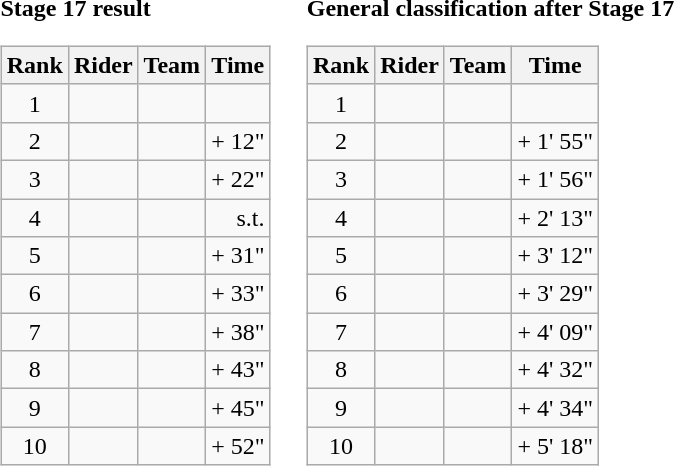<table>
<tr>
<td><strong>Stage 17 result</strong><br><table class="wikitable">
<tr>
<th scope="col">Rank</th>
<th scope="col">Rider</th>
<th scope="col">Team</th>
<th scope="col">Time</th>
</tr>
<tr>
<td style="text-align:center;">1</td>
<td></td>
<td></td>
<td style="text-align:right;"></td>
</tr>
<tr>
<td style="text-align:center;">2</td>
<td></td>
<td></td>
<td style="text-align:right;">+ 12"</td>
</tr>
<tr>
<td style="text-align:center;">3</td>
<td></td>
<td></td>
<td style="text-align:right;">+ 22"</td>
</tr>
<tr>
<td style="text-align:center;">4</td>
<td></td>
<td></td>
<td style="text-align:right;">s.t.</td>
</tr>
<tr>
<td style="text-align:center;">5</td>
<td></td>
<td></td>
<td style="text-align:right;">+ 31"</td>
</tr>
<tr>
<td style="text-align:center;">6</td>
<td></td>
<td></td>
<td style="text-align:right;">+ 33"</td>
</tr>
<tr>
<td style="text-align:center;">7</td>
<td></td>
<td></td>
<td style="text-align:right;">+ 38"</td>
</tr>
<tr>
<td style="text-align:center;">8</td>
<td></td>
<td></td>
<td style="text-align:right;">+ 43"</td>
</tr>
<tr>
<td style="text-align:center;">9</td>
<td></td>
<td></td>
<td style="text-align:right;">+ 45"</td>
</tr>
<tr>
<td style="text-align:center;">10</td>
<td></td>
<td></td>
<td style="text-align:right;">+ 52"</td>
</tr>
</table>
</td>
<td></td>
<td><strong>General classification after Stage 17</strong><br><table class="wikitable">
<tr>
<th scope="col">Rank</th>
<th scope="col">Rider</th>
<th scope="col">Team</th>
<th scope="col">Time</th>
</tr>
<tr>
<td style="text-align:center;">1</td>
<td></td>
<td></td>
<td style="text-align:right;"></td>
</tr>
<tr>
<td style="text-align:center;">2</td>
<td></td>
<td></td>
<td style="text-align:right;">+ 1' 55"</td>
</tr>
<tr>
<td style="text-align:center;">3</td>
<td></td>
<td></td>
<td style="text-align:right;">+ 1' 56"</td>
</tr>
<tr>
<td style="text-align:center;">4</td>
<td></td>
<td></td>
<td style="text-align:right;">+ 2' 13"</td>
</tr>
<tr>
<td style="text-align:center;">5</td>
<td></td>
<td></td>
<td style="text-align:right;">+ 3' 12"</td>
</tr>
<tr>
<td style="text-align:center;">6</td>
<td></td>
<td></td>
<td style="text-align:right;">+ 3' 29"</td>
</tr>
<tr>
<td style="text-align:center;">7</td>
<td></td>
<td></td>
<td style="text-align:right;">+ 4' 09"</td>
</tr>
<tr>
<td style="text-align:center;">8</td>
<td></td>
<td></td>
<td style="text-align:right;">+ 4' 32"</td>
</tr>
<tr>
<td style="text-align:center;">9</td>
<td></td>
<td></td>
<td style="text-align:right;">+ 4' 34"</td>
</tr>
<tr>
<td style="text-align:center;">10</td>
<td></td>
<td></td>
<td style="text-align:right;">+ 5' 18"</td>
</tr>
</table>
</td>
</tr>
</table>
